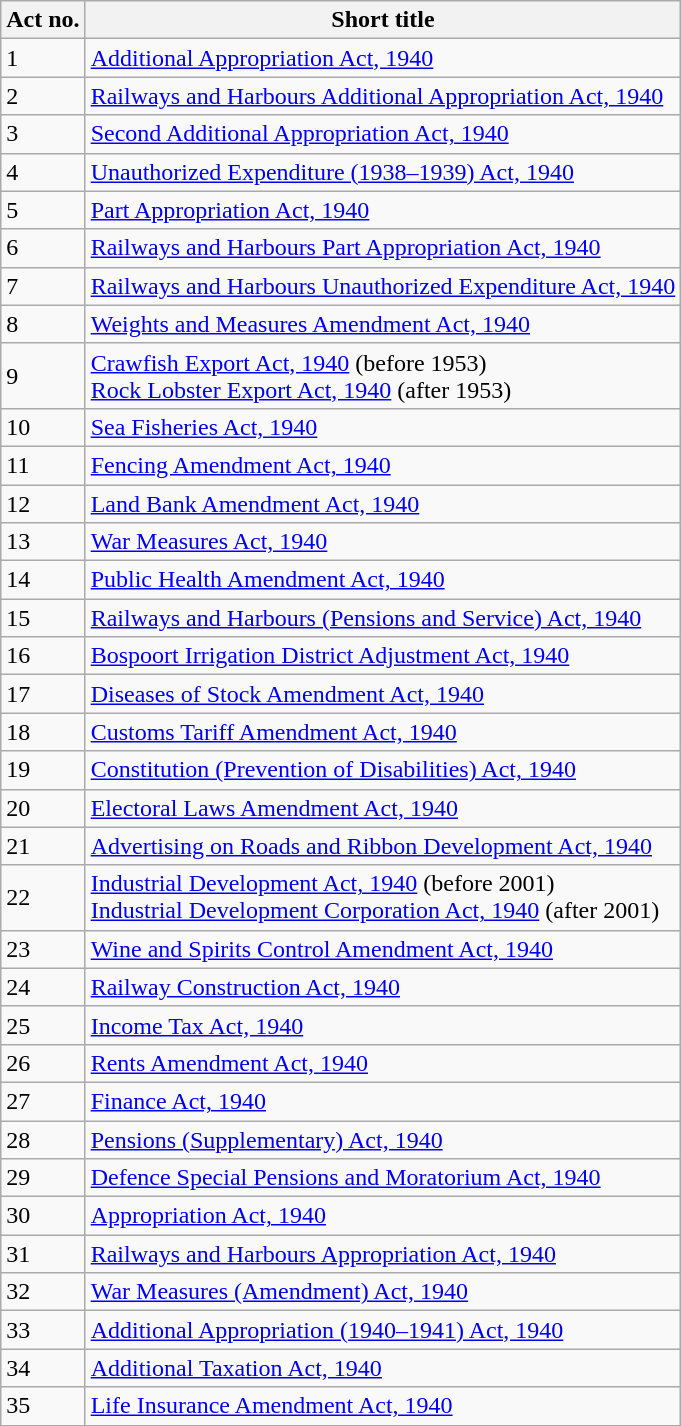<table class="wikitable sortable">
<tr>
<th>Act no.</th>
<th>Short title</th>
</tr>
<tr>
<td>1</td>
<td><a href='#'>Additional Appropriation Act, 1940</a></td>
</tr>
<tr>
<td>2</td>
<td><a href='#'>Railways and Harbours Additional Appropriation Act, 1940</a></td>
</tr>
<tr>
<td>3</td>
<td><a href='#'>Second Additional Appropriation Act, 1940</a></td>
</tr>
<tr>
<td>4</td>
<td><a href='#'>Unauthorized Expenditure (1938–1939) Act, 1940</a></td>
</tr>
<tr>
<td>5</td>
<td><a href='#'>Part Appropriation Act, 1940</a></td>
</tr>
<tr>
<td>6</td>
<td><a href='#'>Railways and Harbours Part Appropriation Act, 1940</a></td>
</tr>
<tr>
<td>7</td>
<td><a href='#'>Railways and Harbours Unauthorized Expenditure Act, 1940</a></td>
</tr>
<tr>
<td>8</td>
<td><a href='#'>Weights and Measures Amendment Act, 1940</a></td>
</tr>
<tr>
<td>9</td>
<td><a href='#'>Crawfish Export Act, 1940</a> (before 1953) <br><a href='#'>Rock Lobster Export Act, 1940</a> (after 1953)</td>
</tr>
<tr>
<td>10</td>
<td><a href='#'>Sea Fisheries Act, 1940</a></td>
</tr>
<tr>
<td>11</td>
<td><a href='#'>Fencing Amendment Act, 1940</a></td>
</tr>
<tr>
<td>12</td>
<td><a href='#'>Land Bank Amendment Act, 1940</a></td>
</tr>
<tr>
<td>13</td>
<td><a href='#'>War Measures Act, 1940</a></td>
</tr>
<tr>
<td>14</td>
<td><a href='#'>Public Health Amendment Act, 1940</a></td>
</tr>
<tr>
<td>15</td>
<td><a href='#'>Railways and Harbours (Pensions and Service) Act, 1940</a></td>
</tr>
<tr>
<td>16</td>
<td><a href='#'>Bospoort Irrigation District Adjustment Act, 1940</a></td>
</tr>
<tr>
<td>17</td>
<td><a href='#'>Diseases of Stock Amendment Act, 1940</a></td>
</tr>
<tr>
<td>18</td>
<td><a href='#'>Customs Tariff Amendment Act, 1940</a></td>
</tr>
<tr>
<td>19</td>
<td><a href='#'>Constitution (Prevention of Disabilities) Act, 1940</a></td>
</tr>
<tr>
<td>20</td>
<td><a href='#'>Electoral Laws Amendment Act, 1940</a></td>
</tr>
<tr>
<td>21</td>
<td><a href='#'>Advertising on Roads and Ribbon Development Act, 1940</a></td>
</tr>
<tr>
<td>22</td>
<td><a href='#'>Industrial Development Act, 1940</a> (before 2001) <br><a href='#'>Industrial Development Corporation Act, 1940</a> (after 2001)</td>
</tr>
<tr>
<td>23</td>
<td><a href='#'>Wine and Spirits Control Amendment Act, 1940</a></td>
</tr>
<tr>
<td>24</td>
<td><a href='#'>Railway Construction Act, 1940</a></td>
</tr>
<tr>
<td>25</td>
<td><a href='#'>Income Tax Act, 1940</a></td>
</tr>
<tr>
<td>26</td>
<td><a href='#'>Rents Amendment Act, 1940</a></td>
</tr>
<tr>
<td>27</td>
<td><a href='#'>Finance Act, 1940</a></td>
</tr>
<tr>
<td>28</td>
<td><a href='#'>Pensions (Supplementary) Act, 1940</a></td>
</tr>
<tr>
<td>29</td>
<td><a href='#'>Defence Special Pensions and Moratorium Act, 1940</a></td>
</tr>
<tr>
<td>30</td>
<td><a href='#'>Appropriation Act, 1940</a></td>
</tr>
<tr>
<td>31</td>
<td><a href='#'>Railways and Harbours Appropriation Act, 1940</a></td>
</tr>
<tr>
<td>32</td>
<td><a href='#'>War Measures (Amendment) Act, 1940</a></td>
</tr>
<tr>
<td>33</td>
<td><a href='#'>Additional Appropriation (1940–1941) Act, 1940</a></td>
</tr>
<tr>
<td>34</td>
<td><a href='#'>Additional Taxation Act, 1940</a></td>
</tr>
<tr>
<td>35</td>
<td><a href='#'>Life Insurance Amendment Act, 1940</a></td>
</tr>
</table>
